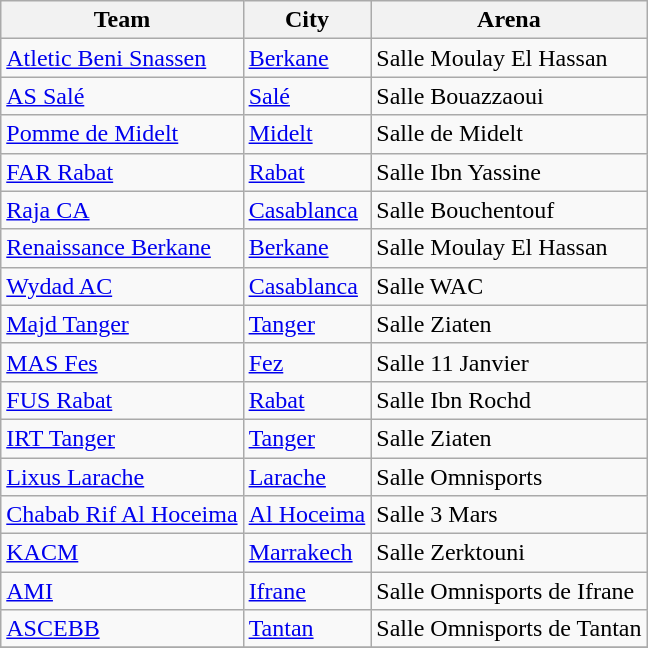<table class="wikitable" style="margin:1em 2em 1em 1em;">
<tr>
<th>Team</th>
<th>City</th>
<th>Arena</th>
</tr>
<tr>
<td><a href='#'>Atletic Beni Snassen</a></td>
<td><a href='#'>Berkane</a></td>
<td>Salle Moulay El Hassan</td>
</tr>
<tr>
<td><a href='#'>AS Salé</a></td>
<td><a href='#'>Salé</a></td>
<td>Salle Bouazzaoui</td>
</tr>
<tr>
<td><a href='#'>Pomme de Midelt</a></td>
<td><a href='#'>Midelt</a></td>
<td>Salle de Midelt</td>
</tr>
<tr>
<td><a href='#'>FAR Rabat</a></td>
<td><a href='#'>Rabat</a></td>
<td>Salle Ibn Yassine</td>
</tr>
<tr>
<td><a href='#'>Raja CA</a></td>
<td><a href='#'>Casablanca</a></td>
<td>Salle Bouchentouf</td>
</tr>
<tr>
<td><a href='#'>Renaissance Berkane</a></td>
<td><a href='#'>Berkane</a></td>
<td>Salle Moulay El Hassan</td>
</tr>
<tr>
<td><a href='#'>Wydad AC</a></td>
<td><a href='#'>Casablanca</a></td>
<td>Salle WAC</td>
</tr>
<tr>
<td><a href='#'>Majd Tanger</a></td>
<td><a href='#'>Tanger</a></td>
<td>Salle Ziaten</td>
</tr>
<tr>
<td><a href='#'>MAS Fes</a></td>
<td><a href='#'>Fez</a></td>
<td>Salle 11 Janvier</td>
</tr>
<tr>
<td><a href='#'>FUS Rabat</a></td>
<td><a href='#'>Rabat</a></td>
<td>Salle Ibn Rochd</td>
</tr>
<tr>
<td><a href='#'>IRT Tanger</a></td>
<td><a href='#'>Tanger</a></td>
<td>Salle Ziaten</td>
</tr>
<tr>
<td><a href='#'>Lixus Larache</a></td>
<td><a href='#'>Larache</a></td>
<td>Salle Omnisports</td>
</tr>
<tr>
<td><a href='#'>Chabab Rif Al Hoceima</a></td>
<td><a href='#'>Al Hoceima</a></td>
<td>Salle 3 Mars</td>
</tr>
<tr>
<td><a href='#'>KACM</a></td>
<td><a href='#'>Marrakech</a></td>
<td>Salle Zerktouni</td>
</tr>
<tr>
<td><a href='#'>AMI</a></td>
<td><a href='#'>Ifrane</a></td>
<td>Salle Omnisports de Ifrane</td>
</tr>
<tr>
<td><a href='#'>ASCEBB</a></td>
<td><a href='#'>Tantan</a></td>
<td>Salle Omnisports de Tantan</td>
</tr>
<tr>
</tr>
</table>
